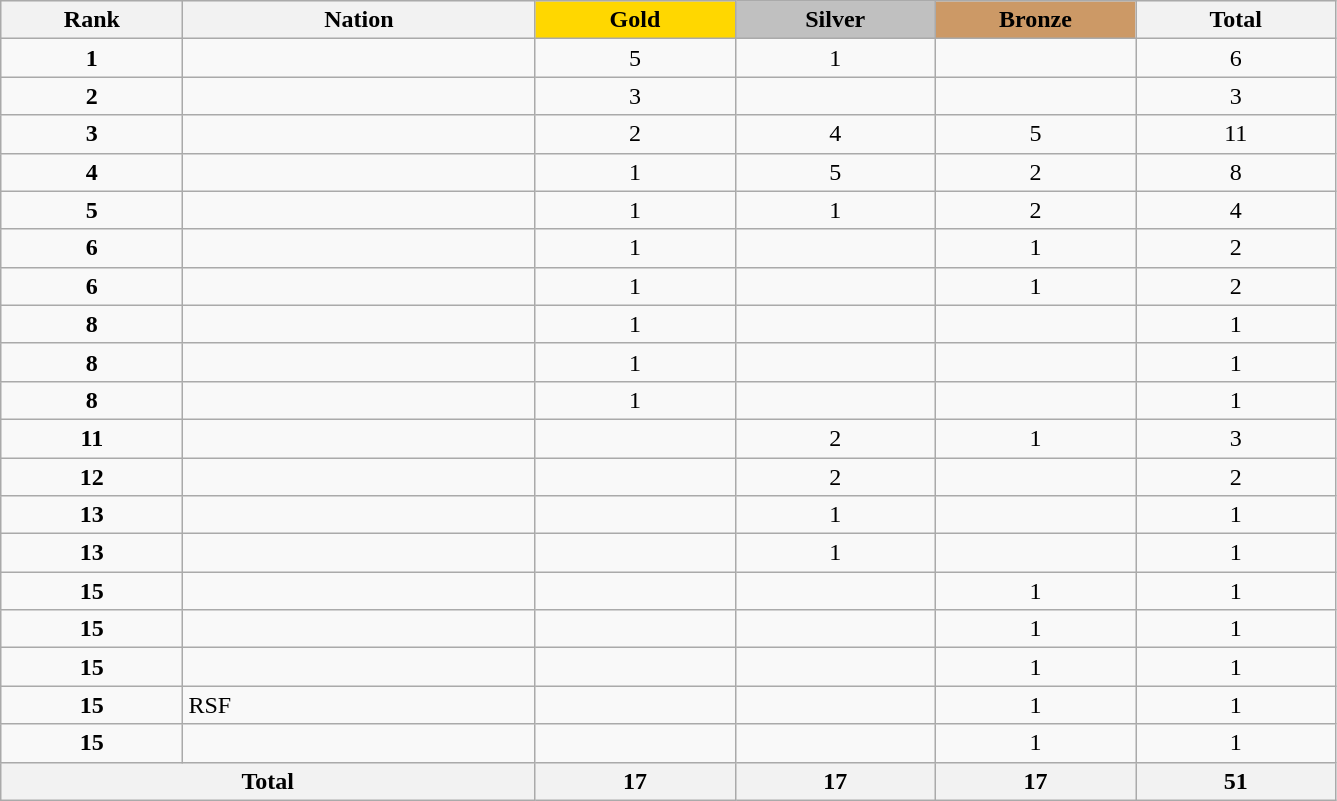<table class="wikitable collapsible autocollapse plainrowheaders" width=70.5% style="text-align:center;">
<tr style="background-color:#EDEDED;">
<th width=100px class="hintergrundfarbe5">Rank</th>
<th width=200px class="hintergrundfarbe6">Nation</th>
<th style="background:    gold; width:15%">Gold</th>
<th style="background:  silver; width:15%">Silver</th>
<th style="background: #CC9966; width:15%">Bronze</th>
<th class="hintergrundfarbe6" style="width:15%">Total</th>
</tr>
<tr>
<td><strong>1</strong></td>
<td align=left></td>
<td>5</td>
<td>1</td>
<td></td>
<td>6</td>
</tr>
<tr>
<td><strong>2</strong></td>
<td align=left></td>
<td>3</td>
<td></td>
<td></td>
<td>3</td>
</tr>
<tr>
<td><strong>3</strong></td>
<td align=left></td>
<td>2</td>
<td>4</td>
<td>5</td>
<td>11</td>
</tr>
<tr>
<td><strong>4</strong></td>
<td align=left></td>
<td>1</td>
<td>5</td>
<td>2</td>
<td>8</td>
</tr>
<tr>
<td><strong>5</strong></td>
<td align=left></td>
<td>1</td>
<td>1</td>
<td>2</td>
<td>4</td>
</tr>
<tr>
<td><strong>6</strong></td>
<td align=left></td>
<td>1</td>
<td></td>
<td>1</td>
<td>2</td>
</tr>
<tr>
<td><strong>6</strong></td>
<td align=left></td>
<td>1</td>
<td></td>
<td>1</td>
<td>2</td>
</tr>
<tr>
<td><strong>8</strong></td>
<td align=left></td>
<td>1</td>
<td></td>
<td></td>
<td>1</td>
</tr>
<tr>
<td><strong>8</strong></td>
<td align=left></td>
<td>1</td>
<td></td>
<td></td>
<td>1</td>
</tr>
<tr>
<td><strong>8</strong></td>
<td align=left></td>
<td>1</td>
<td></td>
<td></td>
<td>1</td>
</tr>
<tr>
<td><strong>11</strong></td>
<td align=left></td>
<td></td>
<td>2</td>
<td>1</td>
<td>3</td>
</tr>
<tr>
<td><strong>12</strong></td>
<td align=left></td>
<td></td>
<td>2</td>
<td></td>
<td>2</td>
</tr>
<tr>
<td><strong>13</strong></td>
<td align=left></td>
<td></td>
<td>1</td>
<td></td>
<td>1</td>
</tr>
<tr>
<td><strong>13</strong></td>
<td align=left></td>
<td></td>
<td>1</td>
<td></td>
<td>1</td>
</tr>
<tr>
<td><strong>15</strong></td>
<td align=left></td>
<td></td>
<td></td>
<td>1</td>
<td>1</td>
</tr>
<tr>
<td><strong>15</strong></td>
<td align=left></td>
<td></td>
<td></td>
<td>1</td>
<td>1</td>
</tr>
<tr>
<td><strong>15</strong></td>
<td align=left></td>
<td></td>
<td></td>
<td>1</td>
<td>1</td>
</tr>
<tr>
<td><strong>15</strong></td>
<td align=left>RSF</td>
<td></td>
<td></td>
<td>1</td>
<td>1</td>
</tr>
<tr>
<td><strong>15</strong></td>
<td align=left></td>
<td></td>
<td></td>
<td>1</td>
<td>1</td>
</tr>
<tr>
<th colspan=2>Total</th>
<th>17</th>
<th>17</th>
<th>17</th>
<th>51</th>
</tr>
</table>
